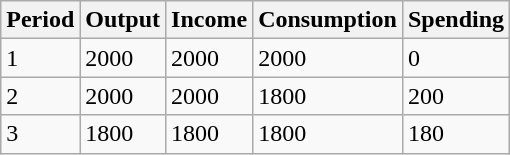<table class="wikitable">
<tr>
<th>Period</th>
<th>Output</th>
<th>Income</th>
<th>Consumption</th>
<th>Spending</th>
</tr>
<tr>
<td>1</td>
<td>2000</td>
<td>2000</td>
<td>2000</td>
<td>0</td>
</tr>
<tr>
<td>2</td>
<td>2000</td>
<td>2000</td>
<td>1800</td>
<td>200</td>
</tr>
<tr>
<td>3</td>
<td>1800</td>
<td>1800</td>
<td>1800</td>
<td>180</td>
</tr>
</table>
